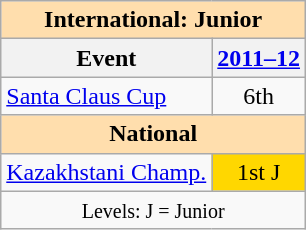<table class="wikitable" style="text-align:center">
<tr>
<th colspan=3 style="background-color: #ffdead;" align=center>International: Junior</th>
</tr>
<tr>
<th>Event</th>
<th><a href='#'>2011–12</a></th>
</tr>
<tr>
<td align=left><a href='#'>Santa Claus Cup</a></td>
<td>6th</td>
</tr>
<tr>
<th colspan=3 style="background-color: #ffdead;" align=center>National</th>
</tr>
<tr>
<td align=left><a href='#'>Kazakhstani Champ.</a></td>
<td bgcolor=gold>1st J</td>
</tr>
<tr>
<td colspan=3 align=center><small> Levels: J = Junior </small></td>
</tr>
</table>
